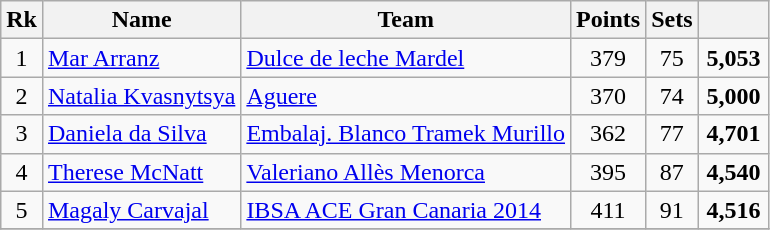<table class="wikitable" style="text-align: center;">
<tr>
<th>Rk</th>
<th>Name</th>
<th>Team</th>
<th>Points</th>
<th>Sets</th>
<th width=40></th>
</tr>
<tr>
<td>1</td>
<td align="left"> <a href='#'>Mar Arranz</a></td>
<td align="left"><a href='#'>Dulce de leche Mardel</a></td>
<td>379</td>
<td>75</td>
<td><strong>5,053</strong></td>
</tr>
<tr>
<td>2</td>
<td align="left"> <a href='#'>Natalia Kvasnytsya</a></td>
<td align="left"><a href='#'>Aguere</a></td>
<td>370</td>
<td>74</td>
<td><strong>5,000</strong></td>
</tr>
<tr>
<td>3</td>
<td align="left"> <a href='#'>Daniela da Silva</a></td>
<td align="left"><a href='#'>Embalaj. Blanco Tramek Murillo</a></td>
<td>362</td>
<td>77</td>
<td><strong>4,701</strong></td>
</tr>
<tr>
<td>4</td>
<td align="left"> <a href='#'>Therese McNatt</a></td>
<td align="left"><a href='#'>Valeriano Allès Menorca</a></td>
<td>395</td>
<td>87</td>
<td><strong>4,540</strong></td>
</tr>
<tr>
<td>5</td>
<td align="left"> <a href='#'>Magaly Carvajal</a></td>
<td align="left"><a href='#'>IBSA ACE Gran Canaria 2014</a></td>
<td>411</td>
<td>91</td>
<td><strong>4,516</strong></td>
</tr>
<tr>
</tr>
</table>
